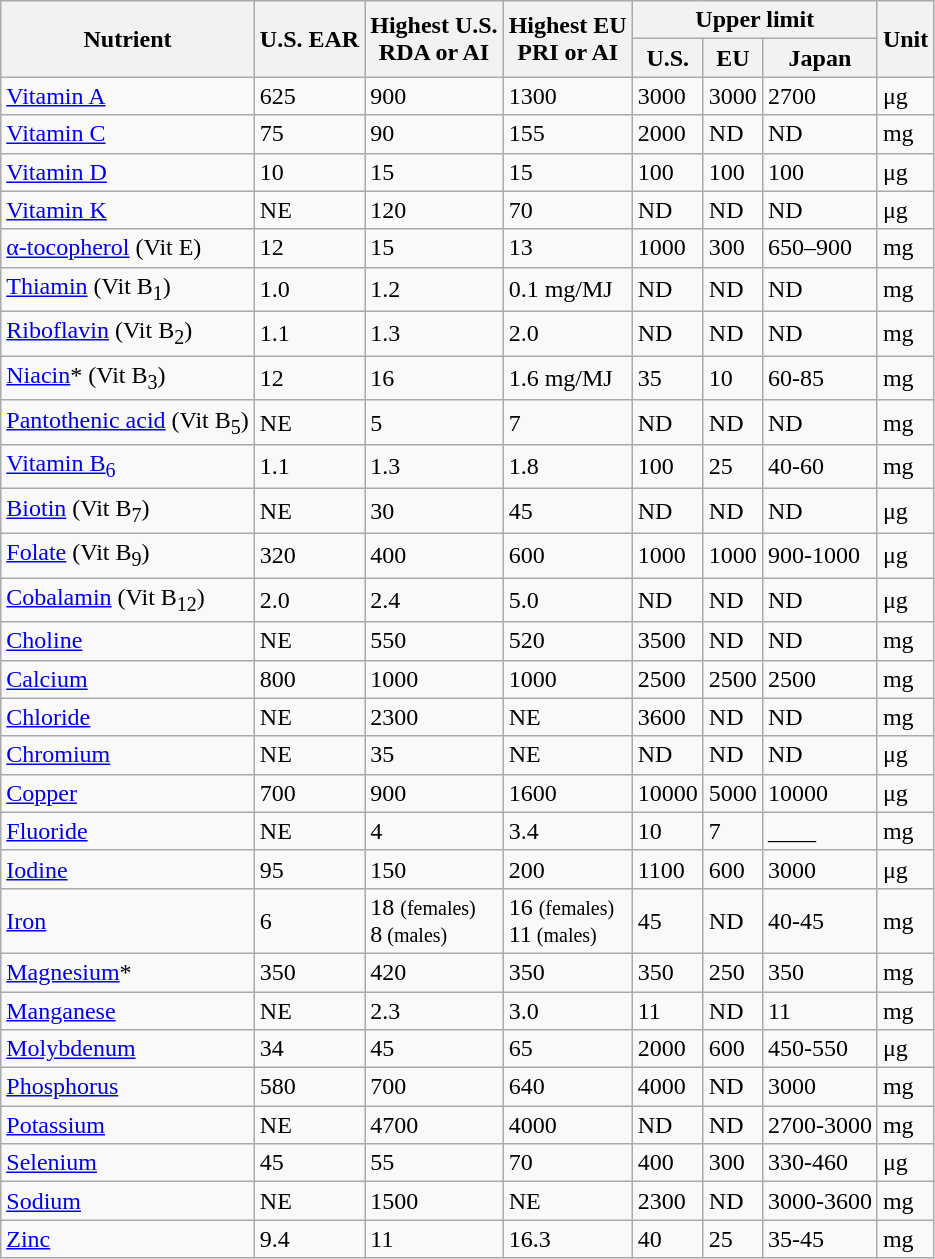<table class="wikitable">
<tr>
<th rowspan="2">Nutrient</th>
<th rowspan="2">U.S. EAR</th>
<th rowspan="2">Highest U.S.<br>RDA or AI</th>
<th rowspan="2">Highest EU<br>PRI or AI</th>
<th colspan="3">Upper limit</th>
<th rowspan="2">Unit</th>
</tr>
<tr>
<th>U.S.</th>
<th>EU </th>
<th>Japan</th>
</tr>
<tr>
<td><a href='#'>Vitamin A</a></td>
<td>625</td>
<td>900</td>
<td>1300</td>
<td>3000</td>
<td>3000</td>
<td>2700</td>
<td>μg</td>
</tr>
<tr>
<td><a href='#'>Vitamin C</a></td>
<td>75</td>
<td>90</td>
<td>155</td>
<td>2000</td>
<td>ND</td>
<td>ND</td>
<td>mg</td>
</tr>
<tr>
<td><a href='#'>Vitamin D</a></td>
<td>10</td>
<td>15</td>
<td>15</td>
<td>100</td>
<td>100</td>
<td>100</td>
<td>μg</td>
</tr>
<tr>
<td><a href='#'>Vitamin K</a></td>
<td>NE</td>
<td>120</td>
<td>70</td>
<td>ND</td>
<td>ND</td>
<td>ND</td>
<td>μg</td>
</tr>
<tr>
<td><a href='#'>α-tocopherol</a> (Vit E)</td>
<td>12</td>
<td>15</td>
<td>13</td>
<td>1000</td>
<td>300</td>
<td>650–900</td>
<td>mg</td>
</tr>
<tr>
<td><a href='#'>Thiamin</a> (Vit B<sub>1</sub>)</td>
<td>1.0</td>
<td>1.2</td>
<td>0.1 mg/MJ</td>
<td>ND</td>
<td>ND</td>
<td>ND</td>
<td>mg</td>
</tr>
<tr>
<td><a href='#'>Riboflavin</a> (Vit B<sub>2</sub>)</td>
<td>1.1</td>
<td>1.3</td>
<td>2.0</td>
<td>ND</td>
<td>ND</td>
<td>ND</td>
<td>mg</td>
</tr>
<tr>
<td><a href='#'>Niacin</a>* (Vit B<sub>3</sub>)</td>
<td>12</td>
<td>16</td>
<td>1.6 mg/MJ</td>
<td>35</td>
<td>10</td>
<td>60-85</td>
<td>mg</td>
</tr>
<tr>
<td><a href='#'>Pantothenic acid</a> (Vit B<sub>5</sub>)</td>
<td>NE</td>
<td>5</td>
<td>7</td>
<td>ND</td>
<td>ND</td>
<td>ND</td>
<td>mg</td>
</tr>
<tr>
<td><a href='#'>Vitamin B<sub>6</sub></a></td>
<td>1.1</td>
<td>1.3</td>
<td>1.8</td>
<td>100</td>
<td>25</td>
<td>40-60</td>
<td>mg</td>
</tr>
<tr>
<td><a href='#'>Biotin</a> (Vit B<sub>7</sub>)</td>
<td>NE</td>
<td>30</td>
<td>45</td>
<td>ND</td>
<td>ND</td>
<td>ND</td>
<td>μg</td>
</tr>
<tr>
<td><a href='#'>Folate</a> (Vit B<sub>9</sub>)</td>
<td>320</td>
<td>400</td>
<td>600</td>
<td>1000</td>
<td>1000</td>
<td>900-1000</td>
<td>μg</td>
</tr>
<tr>
<td><a href='#'>Cobalamin</a> (Vit B<sub>12</sub>)</td>
<td>2.0</td>
<td>2.4</td>
<td>5.0</td>
<td>ND</td>
<td>ND</td>
<td>ND</td>
<td>μg</td>
</tr>
<tr>
<td><a href='#'>Choline</a></td>
<td>NE</td>
<td>550</td>
<td>520</td>
<td>3500</td>
<td>ND</td>
<td>ND</td>
<td>mg</td>
</tr>
<tr>
<td><a href='#'>Calcium</a></td>
<td>800</td>
<td>1000</td>
<td>1000</td>
<td>2500</td>
<td>2500</td>
<td>2500</td>
<td>mg</td>
</tr>
<tr>
<td><a href='#'>Chloride</a></td>
<td>NE</td>
<td>2300</td>
<td>NE</td>
<td>3600</td>
<td>ND</td>
<td>ND</td>
<td>mg</td>
</tr>
<tr>
<td><a href='#'>Chromium</a></td>
<td>NE</td>
<td>35</td>
<td>NE</td>
<td>ND</td>
<td>ND</td>
<td>ND</td>
<td>μg</td>
</tr>
<tr>
<td><a href='#'>Copper</a></td>
<td>700</td>
<td>900</td>
<td>1600</td>
<td>10000</td>
<td>5000</td>
<td>10000</td>
<td>μg</td>
</tr>
<tr>
<td><a href='#'>Fluoride</a></td>
<td>NE</td>
<td>4</td>
<td>3.4</td>
<td>10</td>
<td>7</td>
<td>____</td>
<td>mg</td>
</tr>
<tr>
<td><a href='#'>Iodine</a></td>
<td>95</td>
<td>150</td>
<td>200</td>
<td>1100</td>
<td>600</td>
<td>3000</td>
<td>μg</td>
</tr>
<tr>
<td><a href='#'>Iron</a></td>
<td>6</td>
<td>18 <small>(females)</small><br>8<small> (males)</small></td>
<td>16 <small>(females)</small><br>11<small> (males)</small></td>
<td>45</td>
<td>ND</td>
<td>40-45</td>
<td>mg</td>
</tr>
<tr>
<td><a href='#'>Magnesium</a>*</td>
<td>350</td>
<td>420</td>
<td>350</td>
<td>350</td>
<td>250</td>
<td>350</td>
<td>mg</td>
</tr>
<tr>
<td><a href='#'>Manganese</a></td>
<td>NE</td>
<td>2.3</td>
<td>3.0</td>
<td>11</td>
<td>ND</td>
<td>11</td>
<td>mg</td>
</tr>
<tr>
<td><a href='#'>Molybdenum</a></td>
<td>34</td>
<td>45</td>
<td>65</td>
<td>2000</td>
<td>600</td>
<td>450-550</td>
<td>μg</td>
</tr>
<tr>
<td><a href='#'>Phosphorus</a></td>
<td>580</td>
<td>700</td>
<td>640</td>
<td>4000</td>
<td>ND</td>
<td>3000</td>
<td>mg</td>
</tr>
<tr>
<td><a href='#'>Potassium</a></td>
<td>NE</td>
<td>4700</td>
<td>4000</td>
<td>ND</td>
<td>ND</td>
<td>2700-3000</td>
<td>mg</td>
</tr>
<tr>
<td><a href='#'>Selenium</a></td>
<td>45</td>
<td>55</td>
<td>70</td>
<td>400</td>
<td>300</td>
<td>330-460</td>
<td>μg</td>
</tr>
<tr>
<td><a href='#'>Sodium</a></td>
<td>NE</td>
<td>1500</td>
<td>NE</td>
<td>2300</td>
<td>ND</td>
<td>3000-3600</td>
<td>mg</td>
</tr>
<tr>
<td><a href='#'>Zinc</a></td>
<td>9.4</td>
<td>11</td>
<td>16.3</td>
<td>40</td>
<td>25</td>
<td>35-45</td>
<td>mg</td>
</tr>
</table>
